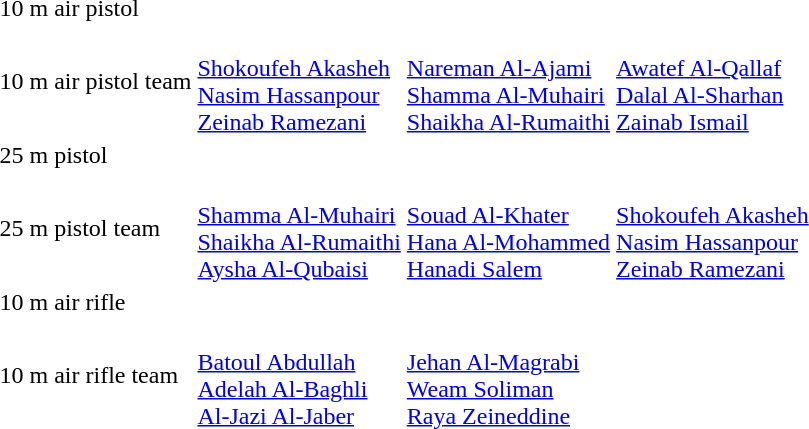<table>
<tr>
<td>10 m air pistol</td>
<td></td>
<td></td>
<td></td>
</tr>
<tr>
<td>10 m air pistol team</td>
<td><br><a href='#'>Shokoufeh Akasheh</a><br><a href='#'>Nasim Hassanpour</a><br><a href='#'>Zeinab Ramezani</a></td>
<td><br><a href='#'>Nareman Al-Ajami</a><br><a href='#'>Shamma Al-Muhairi</a><br><a href='#'>Shaikha Al-Rumaithi</a></td>
<td><br><a href='#'>Awatef Al-Qallaf</a><br><a href='#'>Dalal Al-Sharhan</a><br><a href='#'>Zainab Ismail</a></td>
</tr>
<tr>
<td>25 m pistol</td>
<td></td>
<td></td>
<td></td>
</tr>
<tr>
<td>25 m pistol team</td>
<td><br><a href='#'>Shamma Al-Muhairi</a><br><a href='#'>Shaikha Al-Rumaithi</a><br><a href='#'>Aysha Al-Qubaisi</a></td>
<td><br><a href='#'>Souad Al-Khater</a><br><a href='#'>Hana Al-Mohammed</a><br><a href='#'>Hanadi Salem</a></td>
<td><br><a href='#'>Shokoufeh Akasheh</a><br><a href='#'>Nasim Hassanpour</a><br><a href='#'>Zeinab Ramezani</a></td>
</tr>
<tr>
<td>10 m air rifle</td>
<td></td>
<td></td>
<td></td>
</tr>
<tr>
<td>10 m air rifle team</td>
<td><br><a href='#'>Batoul Abdullah</a><br><a href='#'>Adelah Al-Baghli</a><br><a href='#'>Al-Jazi Al-Jaber</a></td>
<td><br><a href='#'>Jehan Al-Magrabi</a><br><a href='#'>Weam Soliman</a><br><a href='#'>Raya Zeineddine</a></td>
<td></td>
</tr>
</table>
